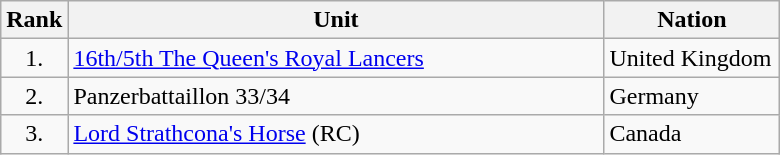<table class="wikitable">
<tr>
<th>Rank</th>
<th scope="col" style="width: 350px;">Unit</th>
<th scope="col" style="width: 110px;">Nation</th>
</tr>
<tr>
<td align="center">1.</td>
<td><a href='#'>16th/5th The Queen's Royal Lancers</a></td>
<td>United Kingdom</td>
</tr>
<tr>
<td align="center">2.</td>
<td>Panzerbattaillon 33/34</td>
<td>Germany</td>
</tr>
<tr>
<td align="center">3.</td>
<td><a href='#'>Lord Strathcona's Horse</a> (RC)</td>
<td>Canada</td>
</tr>
</table>
